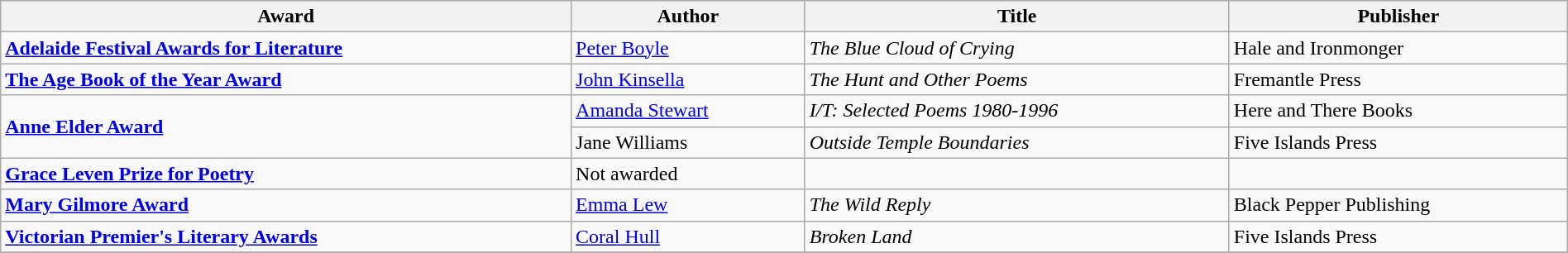<table class="wikitable" width=100%>
<tr>
<th>Award</th>
<th>Author</th>
<th>Title</th>
<th>Publisher</th>
</tr>
<tr>
<td><strong><a href='#'>Adelaide Festival Awards for Literature</a></strong></td>
<td><a href='#'>Peter Boyle</a></td>
<td><em>The Blue Cloud of Crying</em></td>
<td>Hale and Ironmonger</td>
</tr>
<tr>
<td><strong><a href='#'>The Age Book of the Year Award</a></strong></td>
<td><a href='#'>John Kinsella</a></td>
<td><em>The Hunt and Other Poems</em></td>
<td>Fremantle Press</td>
</tr>
<tr>
<td rowspan=2><strong><a href='#'>Anne Elder Award</a></strong></td>
<td><a href='#'>Amanda Stewart</a></td>
<td><em>I/T: Selected Poems 1980-1996</em></td>
<td>Here and There Books</td>
</tr>
<tr>
<td>Jane Williams</td>
<td><em>Outside Temple Boundaries</em></td>
<td>Five Islands Press</td>
</tr>
<tr>
<td><strong><a href='#'>Grace Leven Prize for Poetry</a></strong></td>
<td>Not awarded</td>
<td></td>
<td></td>
</tr>
<tr>
<td><strong><a href='#'>Mary Gilmore Award</a></strong></td>
<td><a href='#'>Emma Lew</a></td>
<td><em>The Wild Reply</em></td>
<td>Black Pepper Publishing</td>
</tr>
<tr>
<td><strong><a href='#'>Victorian Premier's Literary Awards</a></strong></td>
<td><a href='#'>Coral Hull</a></td>
<td><em>Broken Land</em></td>
<td>Five Islands Press</td>
</tr>
<tr>
</tr>
</table>
